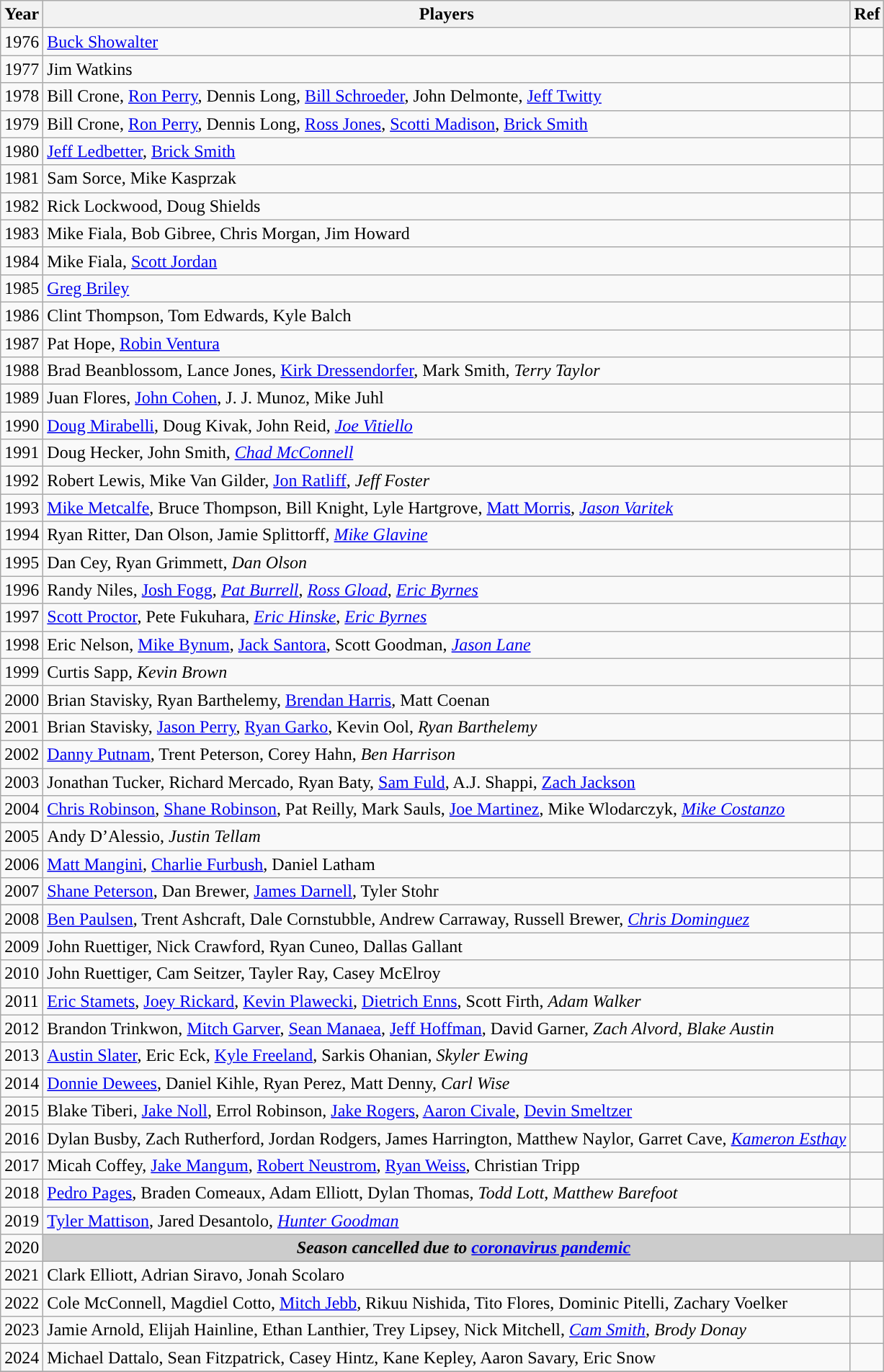<table class="wikitable" style="text-align:center">
<tr>
<th scope="col">Year</th>
<th scope="col">Players</th>
<th scope="col">Ref</th>
</tr>
<tr>
<td>1976</td>
<td style="text-align:left"><a href='#'>Buck Showalter</a></td>
<td></td>
</tr>
<tr>
<td>1977</td>
<td style="text-align:left">Jim Watkins</td>
<td></td>
</tr>
<tr>
<td>1978</td>
<td style="text-align:left">Bill Crone, <a href='#'>Ron Perry</a>, Dennis Long, <a href='#'>Bill Schroeder</a>, John Delmonte, <a href='#'>Jeff Twitty</a></td>
<td></td>
</tr>
<tr>
<td>1979</td>
<td style="text-align:left">Bill Crone, <a href='#'>Ron Perry</a>, Dennis Long, <a href='#'>Ross Jones</a>, <a href='#'>Scotti Madison</a>, <a href='#'>Brick Smith</a></td>
<td></td>
</tr>
<tr>
<td>1980</td>
<td style="text-align:left"><a href='#'>Jeff Ledbetter</a>, <a href='#'>Brick Smith</a></td>
<td></td>
</tr>
<tr>
<td>1981</td>
<td style="text-align:left">Sam Sorce, Mike Kasprzak</td>
<td></td>
</tr>
<tr>
<td>1982</td>
<td style="text-align:left">Rick Lockwood, Doug Shields</td>
<td></td>
</tr>
<tr>
<td>1983</td>
<td style="text-align:left">Mike Fiala, Bob Gibree, Chris Morgan, Jim Howard</td>
<td></td>
</tr>
<tr>
<td>1984</td>
<td style="text-align:left">Mike Fiala, <a href='#'>Scott Jordan</a></td>
<td></td>
</tr>
<tr>
<td>1985</td>
<td style="text-align:left"><a href='#'>Greg Briley</a></td>
<td></td>
</tr>
<tr>
<td>1986</td>
<td style="text-align:left">Clint Thompson, Tom Edwards, Kyle Balch</td>
<td></td>
</tr>
<tr>
<td>1987</td>
<td style="text-align:left">Pat Hope, <a href='#'>Robin Ventura</a></td>
<td></td>
</tr>
<tr>
<td>1988</td>
<td style="text-align:left">Brad Beanblossom, Lance Jones, <a href='#'>Kirk Dressendorfer</a>, Mark Smith, <em>Terry Taylor</em></td>
<td></td>
</tr>
<tr>
<td>1989</td>
<td style="text-align:left">Juan Flores, <a href='#'>John Cohen</a>, J. J. Munoz, Mike Juhl</td>
<td></td>
</tr>
<tr>
<td>1990</td>
<td style="text-align:left"><a href='#'>Doug Mirabelli</a>, Doug Kivak, John Reid, <em><a href='#'>Joe Vitiello</a></em></td>
<td></td>
</tr>
<tr>
<td>1991</td>
<td style="text-align:left">Doug Hecker, John Smith, <em><a href='#'>Chad McConnell</a></em></td>
<td></td>
</tr>
<tr>
<td>1992</td>
<td style="text-align:left">Robert Lewis, Mike Van Gilder, <a href='#'>Jon Ratliff</a>, <em>Jeff Foster</em></td>
<td></td>
</tr>
<tr>
<td>1993</td>
<td style="text-align:left"><a href='#'>Mike Metcalfe</a>, Bruce Thompson, Bill Knight, Lyle Hartgrove, <a href='#'>Matt Morris</a>, <em><a href='#'>Jason Varitek</a></em></td>
<td></td>
</tr>
<tr>
<td>1994</td>
<td style="text-align:left">Ryan Ritter, Dan Olson, Jamie Splittorff, <em><a href='#'>Mike Glavine</a></em></td>
<td></td>
</tr>
<tr>
<td>1995</td>
<td style="text-align:left">Dan Cey, Ryan Grimmett, <em>Dan Olson</em></td>
<td></td>
</tr>
<tr>
<td>1996</td>
<td style="text-align:left">Randy Niles, <a href='#'>Josh Fogg</a>, <em><a href='#'>Pat Burrell</a></em>, <em><a href='#'>Ross Gload</a></em>, <em><a href='#'>Eric Byrnes</a></em></td>
<td></td>
</tr>
<tr>
<td>1997</td>
<td style="text-align:left"><a href='#'>Scott Proctor</a>, Pete Fukuhara, <em><a href='#'>Eric Hinske</a></em>, <em><a href='#'>Eric Byrnes</a></em></td>
<td></td>
</tr>
<tr>
<td>1998</td>
<td style="text-align:left">Eric Nelson, <a href='#'>Mike Bynum</a>, <a href='#'>Jack Santora</a>, Scott Goodman, <em><a href='#'>Jason Lane</a></em></td>
<td></td>
</tr>
<tr>
<td>1999</td>
<td style="text-align:left">Curtis Sapp, <em>Kevin Brown</em></td>
<td></td>
</tr>
<tr>
<td>2000</td>
<td style="text-align:left">Brian Stavisky, Ryan Barthelemy, <a href='#'>Brendan Harris</a>, Matt Coenan</td>
<td></td>
</tr>
<tr>
<td>2001</td>
<td style="text-align:left">Brian Stavisky, <a href='#'>Jason Perry</a>, <a href='#'>Ryan Garko</a>, Kevin Ool, <em>Ryan Barthelemy</em></td>
<td></td>
</tr>
<tr>
<td>2002</td>
<td style="text-align:left"><a href='#'>Danny Putnam</a>, Trent Peterson, Corey Hahn, <em>Ben Harrison</em></td>
<td></td>
</tr>
<tr>
<td>2003</td>
<td style="text-align:left">Jonathan Tucker, Richard Mercado, Ryan Baty, <a href='#'>Sam Fuld</a>, A.J. Shappi, <a href='#'>Zach Jackson</a></td>
<td></td>
</tr>
<tr>
<td>2004</td>
<td style="text-align:left"><a href='#'>Chris Robinson</a>, <a href='#'>Shane Robinson</a>, Pat Reilly, Mark Sauls, <a href='#'>Joe Martinez</a>, Mike Wlodarczyk, <em><a href='#'>Mike Costanzo</a></em></td>
<td></td>
</tr>
<tr>
<td>2005</td>
<td style="text-align:left">Andy D’Alessio, <em>Justin Tellam</em></td>
<td></td>
</tr>
<tr>
<td>2006</td>
<td style="text-align:left"><a href='#'>Matt Mangini</a>, <a href='#'>Charlie Furbush</a>, Daniel Latham</td>
<td></td>
</tr>
<tr>
<td>2007</td>
<td style="text-align:left"><a href='#'>Shane Peterson</a>, Dan Brewer, <a href='#'>James Darnell</a>, Tyler Stohr</td>
<td></td>
</tr>
<tr>
<td>2008</td>
<td style="text-align:left"><a href='#'>Ben Paulsen</a>, Trent Ashcraft, Dale Cornstubble, Andrew Carraway, Russell Brewer, <em><a href='#'>Chris Dominguez</a></em></td>
<td></td>
</tr>
<tr>
<td>2009</td>
<td style="text-align:left">John Ruettiger, Nick Crawford, Ryan Cuneo, Dallas Gallant</td>
<td></td>
</tr>
<tr>
<td>2010</td>
<td style="text-align:left">John Ruettiger, Cam Seitzer, Tayler Ray, Casey McElroy</td>
<td></td>
</tr>
<tr>
<td>2011</td>
<td style="text-align:left"><a href='#'>Eric Stamets</a>, <a href='#'>Joey Rickard</a>, <a href='#'>Kevin Plawecki</a>, <a href='#'>Dietrich Enns</a>, Scott Firth, <em>Adam Walker</em></td>
<td></td>
</tr>
<tr>
<td>2012</td>
<td style="text-align:left">Brandon Trinkwon, <a href='#'>Mitch Garver</a>, <a href='#'>Sean Manaea</a>, <a href='#'>Jeff Hoffman</a>, David Garner, <em>Zach Alvord</em>, <em>Blake Austin</em></td>
<td></td>
</tr>
<tr>
<td>2013</td>
<td style="text-align:left"><a href='#'>Austin Slater</a>, Eric Eck, <a href='#'>Kyle Freeland</a>, Sarkis Ohanian, <em>Skyler Ewing</em></td>
<td></td>
</tr>
<tr>
<td>2014</td>
<td style="text-align:left"><a href='#'>Donnie Dewees</a>, Daniel Kihle, Ryan Perez, Matt Denny, <em>Carl Wise</em></td>
<td></td>
</tr>
<tr>
<td>2015</td>
<td style="text-align:left">Blake Tiberi, <a href='#'>Jake Noll</a>, Errol Robinson, <a href='#'>Jake Rogers</a>, <a href='#'>Aaron Civale</a>, <a href='#'>Devin Smeltzer</a></td>
<td></td>
</tr>
<tr>
<td>2016</td>
<td style="text-align:left">Dylan Busby, Zach Rutherford, Jordan Rodgers, James Harrington, Matthew Naylor, Garret Cave, <em><a href='#'>Kameron Esthay</a></em></td>
<td></td>
</tr>
<tr>
<td>2017</td>
<td style="text-align:left">Micah Coffey, <a href='#'>Jake Mangum</a>, <a href='#'>Robert Neustrom</a>, <a href='#'>Ryan Weiss</a>, Christian Tripp</td>
<td></td>
</tr>
<tr>
<td>2018</td>
<td style="text-align:left"><a href='#'>Pedro Pages</a>, Braden Comeaux, Adam Elliott, Dylan Thomas, <em>Todd Lott</em>, <em>Matthew Barefoot</em></td>
<td></td>
</tr>
<tr>
<td>2019</td>
<td style="text-align:left"><a href='#'>Tyler Mattison</a>, Jared Desantolo, <em><a href='#'>Hunter Goodman</a></em></td>
<td></td>
</tr>
<tr>
<td>2020</td>
<td colspan="2" align="center" bgcolor=#cccccc><strong><em>Season cancelled due to <a href='#'>coronavirus pandemic</a></em></strong></td>
</tr>
<tr>
<td>2021</td>
<td style="text-align:left">Clark Elliott, Adrian Siravo, Jonah Scolaro</td>
<td></td>
</tr>
<tr>
<td>2022</td>
<td style="text-align:left">Cole McConnell, Magdiel Cotto, <a href='#'>Mitch Jebb</a>, Rikuu Nishida, Tito Flores, Dominic Pitelli, Zachary Voelker</td>
<td></td>
</tr>
<tr>
<td>2023</td>
<td style="text-align:left">Jamie Arnold, Elijah Hainline, Ethan Lanthier, Trey Lipsey, Nick Mitchell, <em><a href='#'>Cam Smith</a></em>, <em>Brody Donay</em></td>
<td></td>
</tr>
<tr>
<td>2024</td>
<td style="text-align:left">Michael Dattalo, Sean Fitzpatrick, Casey Hintz, Kane Kepley, Aaron Savary, Eric Snow</td>
<td></td>
</tr>
<tr>
</tr>
</table>
